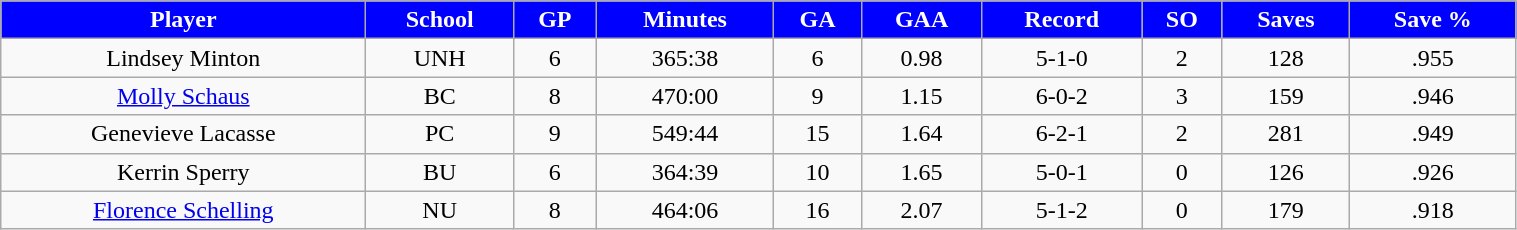<table class="wikitable" style="width:80%;">
<tr style="text-align:center; background:blue; color:#fff;">
<td><strong>Player</strong></td>
<td><strong>School</strong></td>
<td><strong>GP</strong></td>
<td><strong>Minutes</strong></td>
<td><strong>GA</strong></td>
<td><strong>GAA</strong></td>
<td><strong>Record</strong></td>
<td><strong>SO</strong></td>
<td><strong>Saves</strong></td>
<td><strong>Save %</strong></td>
</tr>
<tr style="text-align:center;" bgcolor="">
<td>Lindsey Minton</td>
<td>UNH</td>
<td>6</td>
<td>365:38</td>
<td>6</td>
<td>0.98</td>
<td>5-1-0</td>
<td>2</td>
<td>128</td>
<td>.955</td>
</tr>
<tr style="text-align:center;" bgcolor="">
<td><a href='#'>Molly Schaus</a></td>
<td>BC</td>
<td>8</td>
<td>470:00</td>
<td>9</td>
<td>1.15</td>
<td>6-0-2</td>
<td>3</td>
<td>159</td>
<td>.946</td>
</tr>
<tr style="text-align:center;" bgcolor="">
<td>Genevieve Lacasse</td>
<td>PC</td>
<td>9</td>
<td>549:44</td>
<td>15</td>
<td>1.64</td>
<td>6-2-1</td>
<td>2</td>
<td>281</td>
<td>.949</td>
</tr>
<tr style="text-align:center;" bgcolor="">
<td>Kerrin Sperry</td>
<td>BU</td>
<td>6</td>
<td>364:39</td>
<td>10</td>
<td>1.65</td>
<td>5-0-1</td>
<td>0</td>
<td>126</td>
<td>.926</td>
</tr>
<tr style="text-align:center;" bgcolor="">
<td><a href='#'>Florence Schelling</a></td>
<td>NU</td>
<td>8</td>
<td>464:06</td>
<td>16</td>
<td>2.07</td>
<td>5-1-2</td>
<td>0</td>
<td>179</td>
<td>.918</td>
</tr>
</table>
